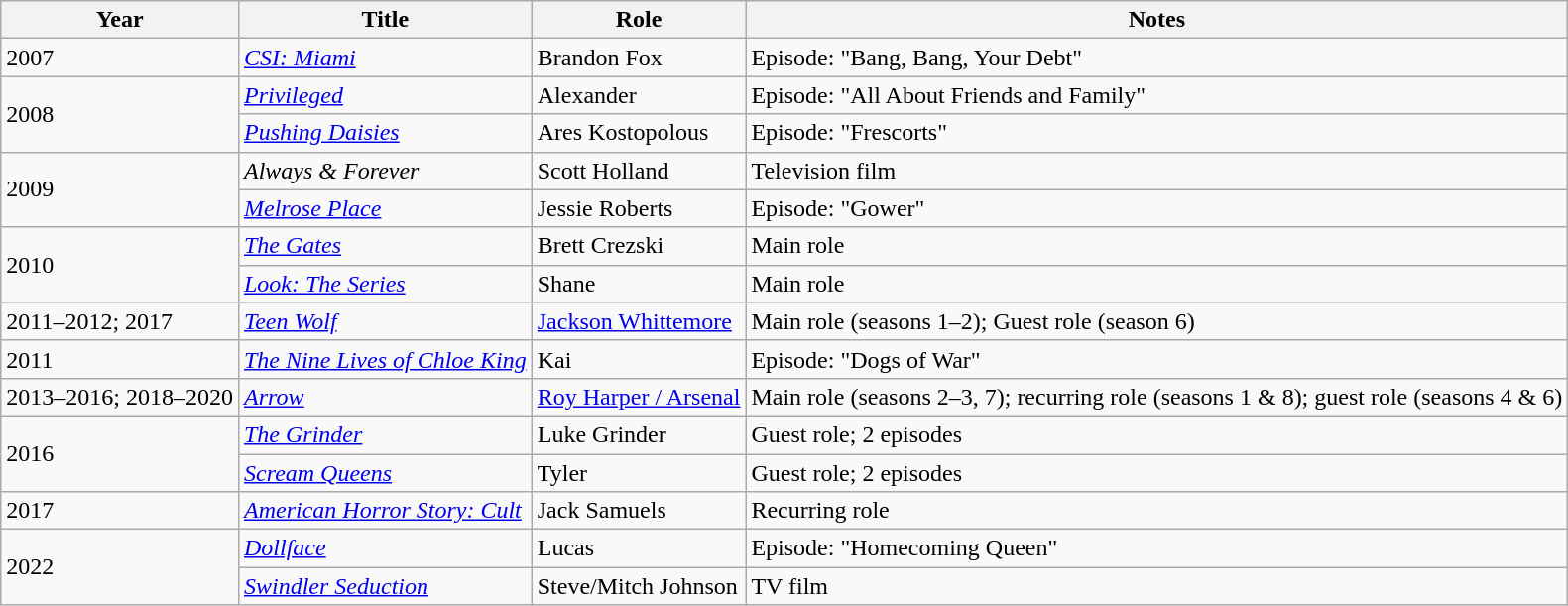<table class="wikitable sortable">
<tr>
<th>Year</th>
<th>Title</th>
<th>Role</th>
<th class="unsortable">Notes</th>
</tr>
<tr>
<td>2007</td>
<td><em><a href='#'>CSI: Miami</a></em></td>
<td>Brandon Fox</td>
<td>Episode: "Bang, Bang, Your Debt"</td>
</tr>
<tr>
<td rowspan="2">2008</td>
<td><em><a href='#'>Privileged</a></em></td>
<td>Alexander</td>
<td>Episode: "All About Friends and Family"</td>
</tr>
<tr>
<td><em><a href='#'>Pushing Daisies</a></em></td>
<td>Ares Kostopolous</td>
<td>Episode: "Frescorts"</td>
</tr>
<tr>
<td rowspan="2">2009</td>
<td><em>Always & Forever</em></td>
<td>Scott Holland</td>
<td>Television film</td>
</tr>
<tr>
<td><em><a href='#'>Melrose Place</a></em></td>
<td>Jessie Roberts</td>
<td>Episode: "Gower"</td>
</tr>
<tr>
<td rowspan="2">2010</td>
<td><em><a href='#'>The Gates</a></em></td>
<td>Brett Crezski</td>
<td>Main role</td>
</tr>
<tr>
<td><em><a href='#'>Look: The Series</a></em></td>
<td>Shane</td>
<td>Main role</td>
</tr>
<tr>
<td>2011–2012; 2017</td>
<td><em><a href='#'>Teen Wolf</a></em></td>
<td><a href='#'>Jackson Whittemore</a></td>
<td>Main role (seasons 1–2); Guest role (season 6)</td>
</tr>
<tr>
<td>2011</td>
<td data-sort-value="Nine Lives of Chloe King, The"><em><a href='#'>The Nine Lives of Chloe King</a></em></td>
<td>Kai</td>
<td>Episode: "Dogs of War"</td>
</tr>
<tr>
<td>2013–2016; 2018–2020</td>
<td><em><a href='#'>Arrow</a></em></td>
<td><a href='#'>Roy Harper / Arsenal</a></td>
<td>Main role (seasons 2–3, 7); recurring role (seasons 1 & 8); guest role (seasons 4 & 6)</td>
</tr>
<tr>
<td rowspan="2">2016</td>
<td data-sort-value="Grinder, The"><em><a href='#'>The Grinder</a></em></td>
<td>Luke Grinder</td>
<td>Guest role; 2 episodes</td>
</tr>
<tr>
<td><em><a href='#'>Scream Queens</a></em></td>
<td>Tyler</td>
<td>Guest role; 2 episodes</td>
</tr>
<tr>
<td>2017</td>
<td><em><a href='#'>American Horror Story: Cult</a></em></td>
<td>Jack Samuels</td>
<td>Recurring role</td>
</tr>
<tr>
<td rowspan=2>2022</td>
<td><em><a href='#'>Dollface</a></em></td>
<td>Lucas</td>
<td>Episode: "Homecoming Queen"</td>
</tr>
<tr>
<td><em><a href='#'>Swindler Seduction</a></em></td>
<td>Steve/Mitch Johnson</td>
<td>TV film</td>
</tr>
</table>
